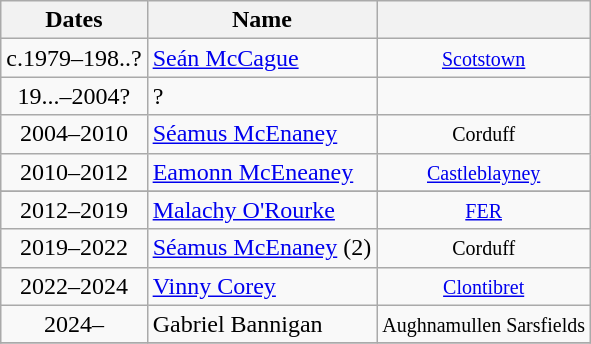<table class="wikitable sortable" style="text-align: center;">
<tr>
<th>Dates</th>
<th>Name</th>
<th></th>
</tr>
<tr>
<td>c.1979–198..?</td>
<td style="text-align: left;"><a href='#'>Seán McCague</a></td>
<td><small><a href='#'>Scotstown</a></small></td>
</tr>
<tr>
<td>19...–2004?</td>
<td style="text-align: left;">?</td>
<td></td>
</tr>
<tr>
<td>2004–2010</td>
<td style="text-align: left;"><a href='#'>Séamus McEnaney</a></td>
<td><small>Corduff</small></td>
</tr>
<tr>
<td>2010–2012</td>
<td style="text-align: left;"><a href='#'>Eamonn McEneaney</a></td>
<td><small><a href='#'>Castleblayney</a></small></td>
</tr>
<tr>
</tr>
<tr>
<td>2012–2019</td>
<td style="text-align: left;"><a href='#'>Malachy O'Rourke</a></td>
<td><small> <a href='#'>FER</a></small></td>
</tr>
<tr>
<td>2019–2022</td>
<td style="text-align: left;"><a href='#'>Séamus McEnaney</a> (2)</td>
<td><small>Corduff</small></td>
</tr>
<tr>
<td>2022–2024</td>
<td style="text-align: left;"><a href='#'>Vinny Corey</a></td>
<td><small><a href='#'>Clontibret</a></small></td>
</tr>
<tr>
<td>2024–</td>
<td style="text-align: left;">Gabriel Bannigan</td>
<td><small>Aughnamullen Sarsfields</small></td>
</tr>
<tr>
</tr>
</table>
